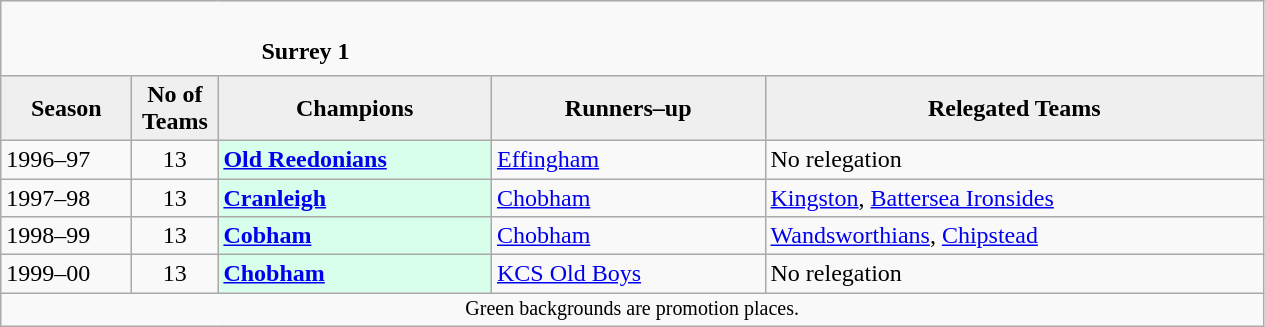<table class="wikitable" style="text-align: left;">
<tr>
<td colspan="11" cellpadding="0" cellspacing="0"><br><table border="0" style="width:100%;" cellpadding="0" cellspacing="0">
<tr>
<td style="width:20%; border:0;"></td>
<td style="border:0;"><strong>Surrey 1</strong></td>
<td style="width:20%; border:0;"></td>
</tr>
</table>
</td>
</tr>
<tr>
<th style="background:#efefef; width:80px;">Season</th>
<th style="background:#efefef; width:50px;">No of Teams</th>
<th style="background:#efefef; width:175px;">Champions</th>
<th style="background:#efefef; width:175px;">Runners–up</th>
<th style="background:#efefef; width:325px;">Relegated Teams</th>
</tr>
<tr align=left>
<td>1996–97</td>
<td style="text-align: center;">13</td>
<td style="background:#d8ffeb;"><strong><a href='#'>Old Reedonians</a></strong></td>
<td><a href='#'>Effingham</a></td>
<td>No relegation</td>
</tr>
<tr>
<td>1997–98</td>
<td style="text-align: center;">13</td>
<td style="background:#d8ffeb;"><strong><a href='#'>Cranleigh</a></strong></td>
<td><a href='#'>Chobham</a></td>
<td><a href='#'>Kingston</a>, <a href='#'>Battersea Ironsides</a></td>
</tr>
<tr>
<td>1998–99</td>
<td style="text-align: center;">13</td>
<td style="background:#d8ffeb;"><strong><a href='#'>Cobham</a></strong></td>
<td><a href='#'>Chobham</a></td>
<td><a href='#'>Wandsworthians</a>, <a href='#'>Chipstead</a></td>
</tr>
<tr>
<td>1999–00</td>
<td style="text-align: center;">13</td>
<td style="background:#d8ffeb;"><strong><a href='#'>Chobham</a></strong></td>
<td><a href='#'>KCS Old Boys</a></td>
<td>No relegation</td>
</tr>
<tr>
<td colspan="15"  style="border:0; font-size:smaller; text-align:center;">Green backgrounds are promotion places.</td>
</tr>
</table>
